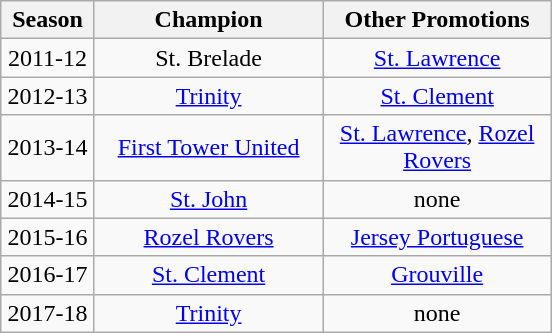<table class="wikitable sortable" style="text-align:center">
<tr>
<th width=55>Season</th>
<th width=145>Champion</th>
<th width=145>Other Promotions</th>
</tr>
<tr>
<td>2011-12</td>
<td>St. Brelade</td>
<td><a href='#'>St. Lawrence</a></td>
</tr>
<tr>
<td>2012-13</td>
<td><a href='#'>Trinity</a></td>
<td><a href='#'>St. Clement</a></td>
</tr>
<tr>
<td>2013-14</td>
<td><a href='#'>First Tower United</a></td>
<td><a href='#'>St. Lawrence</a>, <a href='#'>Rozel Rovers</a></td>
</tr>
<tr>
<td>2014-15</td>
<td><a href='#'>St. John</a></td>
<td>none</td>
</tr>
<tr>
<td>2015-16</td>
<td><a href='#'>Rozel Rovers</a></td>
<td><a href='#'>Jersey Portuguese</a></td>
</tr>
<tr>
<td>2016-17</td>
<td><a href='#'>St. Clement</a></td>
<td><a href='#'>Grouville</a></td>
</tr>
<tr>
<td>2017-18</td>
<td><a href='#'>Trinity</a></td>
<td>none</td>
</tr>
</table>
